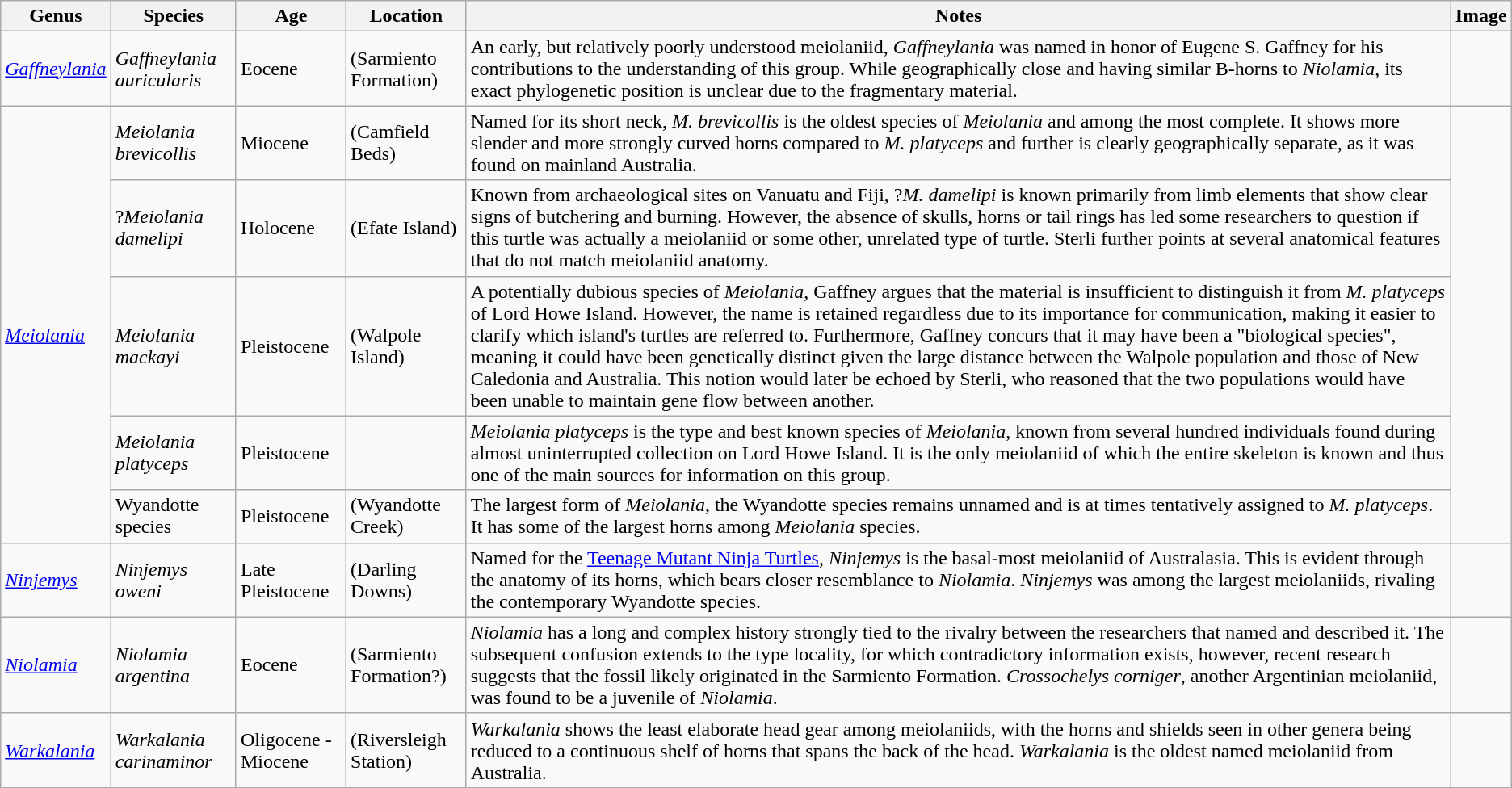<table class="wikitable">
<tr>
<th>Genus</th>
<th>Species</th>
<th>Age</th>
<th>Location</th>
<th>Notes</th>
<th>Image</th>
</tr>
<tr>
<td><em><a href='#'>Gaffneylania</a></em></td>
<td><em>Gaffneylania auricularis</em></td>
<td>Eocene</td>
<td> (Sarmiento Formation)</td>
<td>An early, but relatively poorly understood meiolaniid, <em>Gaffneylania</em> was named in honor of Eugene S. Gaffney for his contributions to the understanding of this group. While geographically close and having similar B-horns to <em>Niolamia</em>, its exact phylogenetic position is unclear due to the fragmentary material.</td>
<td></td>
</tr>
<tr>
<td rowspan=5><br><em><a href='#'>Meiolania</a></em></td>
<td><em>Meiolania brevicollis</em></td>
<td>Miocene</td>
<td> (Camfield Beds)</td>
<td>Named for its short neck, <em>M. brevicollis</em> is the oldest species of <em>Meiolania</em> and among the most complete. It shows more slender and more strongly curved horns compared to <em>M. platyceps</em> and further is clearly geographically separate, as it was found on mainland Australia.</td>
<td rowspan=5><br></td>
</tr>
<tr>
<td>?<em>Meiolania damelipi</em></td>
<td>Holocene</td>
<td> (Efate Island)</td>
<td>Known from archaeological sites on Vanuatu and Fiji, ?<em>M. damelipi</em> is known primarily from limb elements that show clear signs of butchering and burning. However, the absence of skulls, horns or tail rings has led some researchers to question if this turtle was actually a meiolaniid or some other, unrelated type of turtle. Sterli further points at several anatomical features that do not match meiolaniid anatomy.</td>
</tr>
<tr>
<td><em>Meiolania mackayi</em></td>
<td>Pleistocene</td>
<td> (Walpole Island)</td>
<td>A potentially dubious species of <em>Meiolania</em>, Gaffney argues that the material is insufficient to distinguish it from <em>M. platyceps</em> of Lord Howe Island. However, the name is retained regardless due to its importance for communication, making it easier to clarify which island's turtles are referred to. Furthermore, Gaffney concurs that it may have been a "biological species", meaning it could have been genetically distinct given the large distance between the Walpole population and those of New Caledonia and Australia. This notion would later be echoed by Sterli, who reasoned that the two populations would have been unable to maintain gene flow between another.</td>
</tr>
<tr>
<td><em>Meiolania platyceps</em></td>
<td>Pleistocene</td>
<td></td>
<td><em>Meiolania platyceps</em> is the type and best known species of <em>Meiolania</em>, known from several hundred individuals found during almost uninterrupted collection on Lord Howe Island. It is the only meiolaniid of which the entire skeleton is known and thus one of the main sources for information on this group.</td>
</tr>
<tr>
<td>Wyandotte species</td>
<td>Pleistocene</td>
<td> (Wyandotte Creek)</td>
<td>The largest form of <em>Meiolania</em>, the Wyandotte species remains unnamed and is at times tentatively assigned to <em>M. platyceps</em>. It has some of the largest horns among <em>Meiolania</em> species.</td>
</tr>
<tr>
<td><em><a href='#'>Ninjemys</a></em></td>
<td><em>Ninjemys oweni</em></td>
<td>Late Pleistocene</td>
<td> (Darling Downs)</td>
<td>Named for the <a href='#'>Teenage Mutant Ninja Turtles</a>, <em>Ninjemys</em> is the basal-most meiolaniid of Australasia. This is evident through the anatomy of its horns, which bears closer resemblance to <em>Niolamia</em>. <em>Ninjemys</em> was among the largest meiolaniids, rivaling the contemporary Wyandotte species.</td>
<td></td>
</tr>
<tr>
<td><em><a href='#'>Niolamia</a></em></td>
<td><em>Niolamia argentina</em></td>
<td>Eocene</td>
<td> (Sarmiento Formation?)</td>
<td><em>Niolamia</em> has a long and complex history strongly tied to the rivalry between the researchers that named and described it. The subsequent confusion extends to the type locality, for which contradictory information exists, however, recent research suggests that the fossil likely originated in the Sarmiento Formation. <em>Crossochelys corniger</em>, another Argentinian meiolaniid, was found to be a juvenile of <em>Niolamia</em>.</td>
<td></td>
</tr>
<tr>
<td><em><a href='#'>Warkalania</a></em></td>
<td><em>Warkalania carinaminor</em></td>
<td>Oligocene - Miocene</td>
<td> (Riversleigh Station)</td>
<td><em>Warkalania</em> shows the least elaborate head gear among meiolaniids, with the horns and shields seen in other genera being reduced to a continuous shelf of horns that spans the back of the head. <em>Warkalania</em> is the oldest named meiolaniid from Australia.</td>
<td></td>
</tr>
</table>
